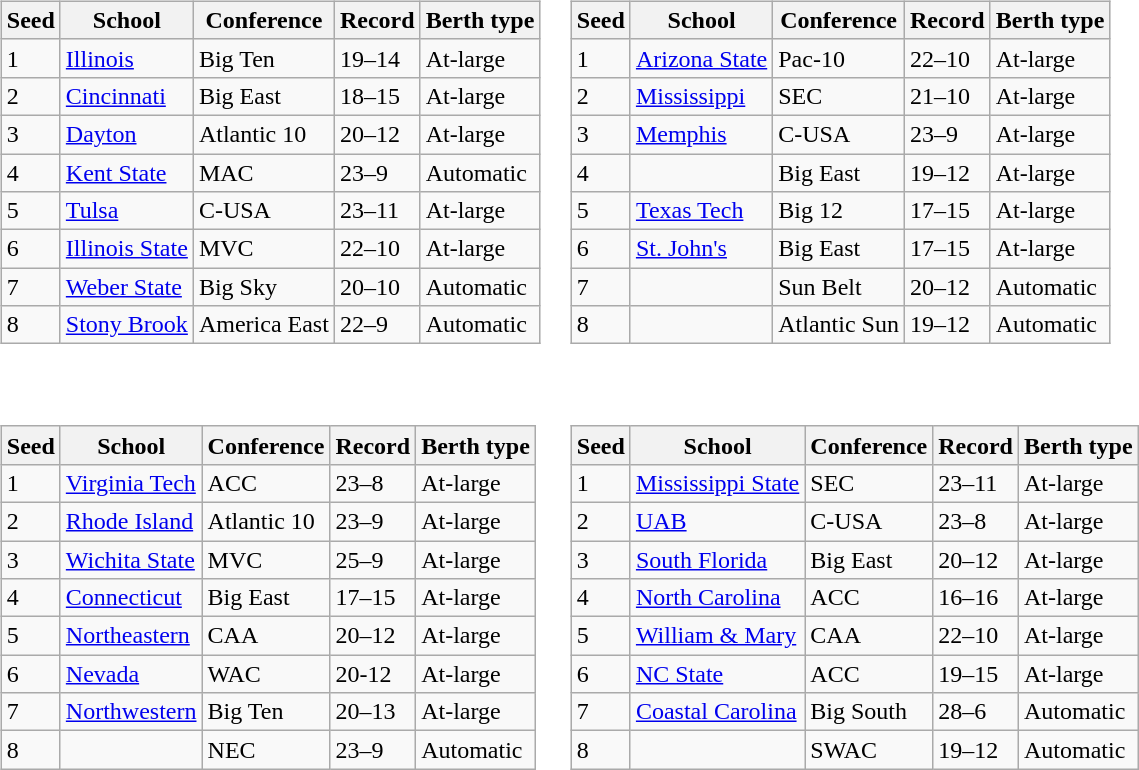<table>
<tr>
<td valign=top><br><table class="wikitable">
<tr>
<th>Seed</th>
<th>School</th>
<th>Conference</th>
<th>Record</th>
<th>Berth type</th>
</tr>
<tr>
<td>1</td>
<td><a href='#'>Illinois</a></td>
<td>Big Ten</td>
<td>19–14</td>
<td>At-large</td>
</tr>
<tr>
<td>2</td>
<td><a href='#'>Cincinnati</a></td>
<td>Big East</td>
<td>18–15</td>
<td>At-large</td>
</tr>
<tr>
<td>3</td>
<td><a href='#'>Dayton</a></td>
<td>Atlantic 10</td>
<td>20–12</td>
<td>At-large</td>
</tr>
<tr>
<td>4</td>
<td><a href='#'>Kent State</a></td>
<td>MAC</td>
<td>23–9</td>
<td>Automatic</td>
</tr>
<tr>
<td>5</td>
<td><a href='#'>Tulsa</a></td>
<td>C-USA</td>
<td>23–11</td>
<td>At-large</td>
</tr>
<tr>
<td>6</td>
<td><a href='#'>Illinois State</a></td>
<td>MVC</td>
<td>22–10</td>
<td>At-large</td>
</tr>
<tr>
<td>7</td>
<td><a href='#'>Weber State</a></td>
<td>Big Sky</td>
<td>20–10</td>
<td>Automatic</td>
</tr>
<tr>
<td>8</td>
<td><a href='#'>Stony Brook</a></td>
<td>America East</td>
<td>22–9</td>
<td>Automatic</td>
</tr>
</table>
</td>
<td valign=top><br><table class="wikitable">
<tr>
<th>Seed</th>
<th>School</th>
<th>Conference</th>
<th>Record</th>
<th>Berth type</th>
</tr>
<tr>
<td>1</td>
<td><a href='#'>Arizona State</a></td>
<td>Pac-10</td>
<td>22–10</td>
<td>At-large</td>
</tr>
<tr>
<td>2</td>
<td><a href='#'>Mississippi</a></td>
<td>SEC</td>
<td>21–10</td>
<td>At-large</td>
</tr>
<tr>
<td>3</td>
<td><a href='#'>Memphis</a></td>
<td>C-USA</td>
<td>23–9</td>
<td>At-large</td>
</tr>
<tr>
<td>4</td>
<td></td>
<td>Big East</td>
<td>19–12</td>
<td>At-large</td>
</tr>
<tr>
<td>5</td>
<td><a href='#'>Texas Tech</a></td>
<td>Big 12</td>
<td>17–15</td>
<td>At-large</td>
</tr>
<tr>
<td>6</td>
<td><a href='#'>St. John's</a></td>
<td>Big East</td>
<td>17–15</td>
<td>At-large</td>
</tr>
<tr>
<td>7</td>
<td></td>
<td>Sun Belt</td>
<td>20–12</td>
<td>Automatic</td>
</tr>
<tr>
<td>8</td>
<td></td>
<td>Atlantic Sun</td>
<td>19–12</td>
<td>Automatic</td>
</tr>
</table>
</td>
</tr>
<tr>
<td valign=top><br><table class="wikitable">
<tr>
<th>Seed</th>
<th>School</th>
<th>Conference</th>
<th>Record</th>
<th>Berth type</th>
</tr>
<tr>
<td>1</td>
<td><a href='#'>Virginia Tech</a></td>
<td>ACC</td>
<td>23–8</td>
<td>At-large</td>
</tr>
<tr>
<td>2</td>
<td><a href='#'>Rhode Island</a></td>
<td>Atlantic 10</td>
<td>23–9</td>
<td>At-large</td>
</tr>
<tr>
<td>3</td>
<td><a href='#'>Wichita State</a></td>
<td>MVC</td>
<td>25–9</td>
<td>At-large</td>
</tr>
<tr>
<td>4</td>
<td><a href='#'>Connecticut</a></td>
<td>Big East</td>
<td>17–15</td>
<td>At-large</td>
</tr>
<tr>
<td>5</td>
<td><a href='#'>Northeastern</a></td>
<td>CAA</td>
<td>20–12</td>
<td>At-large</td>
</tr>
<tr>
<td>6</td>
<td><a href='#'>Nevada</a></td>
<td>WAC</td>
<td>20-12</td>
<td>At-large</td>
</tr>
<tr>
<td>7</td>
<td><a href='#'>Northwestern</a></td>
<td>Big Ten</td>
<td>20–13</td>
<td>At-large</td>
</tr>
<tr>
<td>8</td>
<td></td>
<td>NEC</td>
<td>23–9</td>
<td>Automatic</td>
</tr>
</table>
</td>
<td valign=top><br><table class="wikitable">
<tr>
<th>Seed</th>
<th>School</th>
<th>Conference</th>
<th>Record</th>
<th>Berth type</th>
</tr>
<tr>
<td>1</td>
<td><a href='#'>Mississippi State</a></td>
<td>SEC</td>
<td>23–11</td>
<td>At-large</td>
</tr>
<tr>
<td>2</td>
<td><a href='#'>UAB</a></td>
<td>C-USA</td>
<td>23–8</td>
<td>At-large</td>
</tr>
<tr>
<td>3</td>
<td><a href='#'>South Florida</a></td>
<td>Big East</td>
<td>20–12</td>
<td>At-large</td>
</tr>
<tr>
<td>4</td>
<td><a href='#'>North Carolina</a></td>
<td>ACC</td>
<td>16–16</td>
<td>At-large</td>
</tr>
<tr>
<td>5</td>
<td><a href='#'>William & Mary</a></td>
<td>CAA</td>
<td>22–10</td>
<td>At-large</td>
</tr>
<tr>
<td>6</td>
<td><a href='#'>NC State</a></td>
<td>ACC</td>
<td>19–15</td>
<td>At-large</td>
</tr>
<tr>
<td>7</td>
<td><a href='#'>Coastal Carolina</a></td>
<td>Big South</td>
<td>28–6</td>
<td>Automatic</td>
</tr>
<tr>
<td>8</td>
<td></td>
<td>SWAC</td>
<td>19–12</td>
<td>Automatic</td>
</tr>
</table>
</td>
</tr>
</table>
